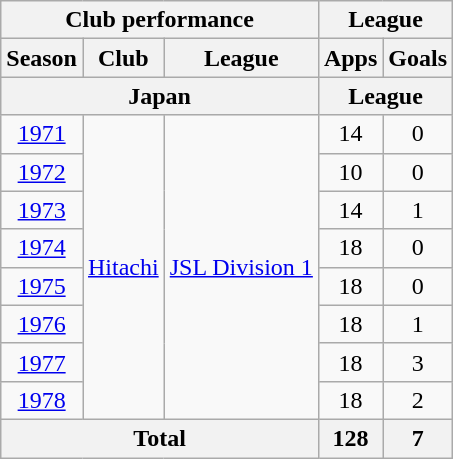<table class="wikitable" style="text-align:center;">
<tr>
<th colspan=3>Club performance</th>
<th colspan=2>League</th>
</tr>
<tr>
<th>Season</th>
<th>Club</th>
<th>League</th>
<th>Apps</th>
<th>Goals</th>
</tr>
<tr>
<th colspan=3>Japan</th>
<th colspan=2>League</th>
</tr>
<tr>
<td><a href='#'>1971</a></td>
<td rowspan="8"><a href='#'>Hitachi</a></td>
<td rowspan="8"><a href='#'>JSL Division 1</a></td>
<td>14</td>
<td>0</td>
</tr>
<tr>
<td><a href='#'>1972</a></td>
<td>10</td>
<td>0</td>
</tr>
<tr>
<td><a href='#'>1973</a></td>
<td>14</td>
<td>1</td>
</tr>
<tr>
<td><a href='#'>1974</a></td>
<td>18</td>
<td>0</td>
</tr>
<tr>
<td><a href='#'>1975</a></td>
<td>18</td>
<td>0</td>
</tr>
<tr>
<td><a href='#'>1976</a></td>
<td>18</td>
<td>1</td>
</tr>
<tr>
<td><a href='#'>1977</a></td>
<td>18</td>
<td>3</td>
</tr>
<tr>
<td><a href='#'>1978</a></td>
<td>18</td>
<td>2</td>
</tr>
<tr>
<th colspan=3>Total</th>
<th>128</th>
<th>7</th>
</tr>
</table>
